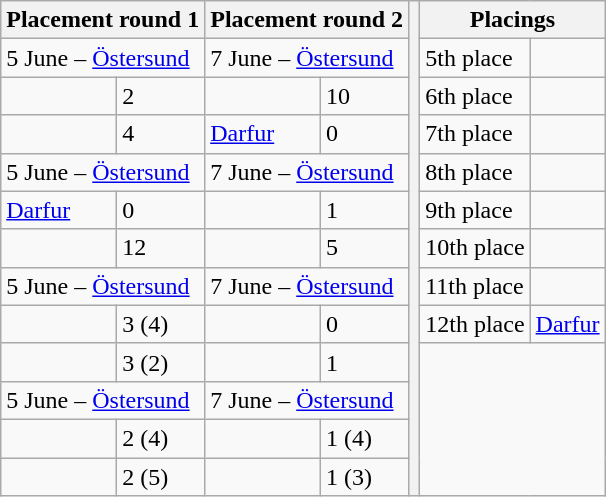<table class="wikitable">
<tr>
<th colspan=2>Placement round 1</th>
<th colspan=2>Placement round 2</th>
<th rowspan=13></th>
<th colspan=2>Placings</th>
</tr>
<tr>
<td colspan=2>5 June – <a href='#'>Östersund</a></td>
<td colspan=2>7 June – <a href='#'>Östersund</a></td>
<td>5th place</td>
<td></td>
</tr>
<tr>
<td></td>
<td>2</td>
<td></td>
<td>10</td>
<td>6th place</td>
<td></td>
</tr>
<tr>
<td></td>
<td>4</td>
<td> <a href='#'>Darfur</a></td>
<td>0</td>
<td>7th place</td>
<td></td>
</tr>
<tr>
<td colspan=2>5 June – <a href='#'>Östersund</a></td>
<td colspan=2>7 June – <a href='#'>Östersund</a></td>
<td>8th place</td>
<td></td>
</tr>
<tr>
<td> <a href='#'>Darfur</a></td>
<td>0</td>
<td></td>
<td>1</td>
<td>9th place</td>
<td></td>
</tr>
<tr>
<td></td>
<td>12</td>
<td></td>
<td>5</td>
<td>10th place</td>
<td></td>
</tr>
<tr>
<td colspan=2>5 June – <a href='#'>Östersund</a></td>
<td colspan=2>7 June – <a href='#'>Östersund</a></td>
<td>11th place</td>
<td></td>
</tr>
<tr>
<td></td>
<td>3 (4)</td>
<td></td>
<td>0</td>
<td>12th place</td>
<td> <a href='#'>Darfur</a></td>
</tr>
<tr>
<td></td>
<td>3 (2)</td>
<td></td>
<td>1</td>
</tr>
<tr>
<td colspan=2>5 June – <a href='#'>Östersund</a></td>
<td colspan=2>7 June – <a href='#'>Östersund</a></td>
</tr>
<tr>
<td></td>
<td>2 (4)</td>
<td></td>
<td>1 (4)</td>
</tr>
<tr>
<td></td>
<td>2 (5)</td>
<td></td>
<td>1 (3)</td>
</tr>
</table>
